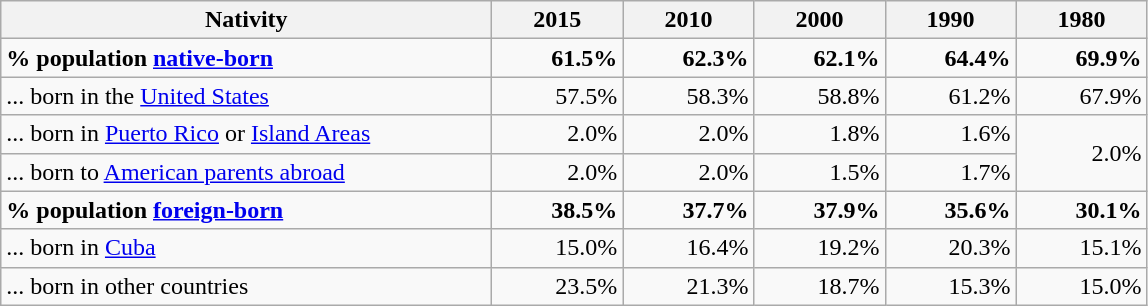<table class="wikitable" style="text-align: right;">
<tr>
<th style="width: 20em;">Nativity</th>
<th style="width: 5em;">2015</th>
<th style="width: 5em;">2010</th>
<th style="width: 5em;">2000</th>
<th style="width: 5em;">1990</th>
<th style="width: 5em;">1980</th>
</tr>
<tr>
<td style="text-align:left"><strong>% population <a href='#'>native-born</a></strong></td>
<td><strong>61.5%</strong></td>
<td><strong>62.3%</strong></td>
<td><strong>62.1%</strong></td>
<td><strong>64.4%</strong></td>
<td><strong>69.9%</strong></td>
</tr>
<tr>
<td style="text-align:left">... born in the <a href='#'>United States</a></td>
<td>57.5%</td>
<td>58.3%</td>
<td>58.8%</td>
<td>61.2%</td>
<td>67.9%</td>
</tr>
<tr>
<td style="text-align:left">... born in <a href='#'>Puerto Rico</a> or <a href='#'>Island Areas</a></td>
<td>2.0%</td>
<td>2.0%</td>
<td>1.8%</td>
<td>1.6%</td>
<td rowspan="2">2.0%</td>
</tr>
<tr>
<td style="text-align:left">... born to <a href='#'>American parents abroad</a></td>
<td>2.0%</td>
<td>2.0%</td>
<td>1.5%</td>
<td>1.7%</td>
</tr>
<tr>
<td style="text-align:left"><strong>% population <a href='#'>foreign-born</a></strong></td>
<td><strong>38.5%</strong></td>
<td><strong>37.7%</strong></td>
<td><strong>37.9%</strong></td>
<td><strong>35.6%</strong></td>
<td><strong>30.1%</strong></td>
</tr>
<tr>
<td style="text-align:left">... born in <a href='#'>Cuba</a></td>
<td>15.0%</td>
<td>16.4%</td>
<td>19.2%</td>
<td>20.3%</td>
<td>15.1%</td>
</tr>
<tr>
<td style="text-align:left">... born in other countries</td>
<td>23.5%</td>
<td>21.3%</td>
<td>18.7%</td>
<td>15.3%</td>
<td>15.0%</td>
</tr>
</table>
